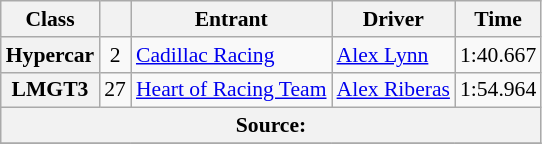<table class="wikitable" style="font-size:90%;">
<tr>
<th>Class</th>
<th></th>
<th>Entrant</th>
<th>Driver</th>
<th>Time</th>
</tr>
<tr>
<th>Hypercar</th>
<td style="text-align:center;">2</td>
<td> <a href='#'>Cadillac Racing</a></td>
<td> <a href='#'>Alex Lynn</a></td>
<td>1:40.667</td>
</tr>
<tr>
<th>LMGT3</th>
<td style="text-align:center;">27</td>
<td> <a href='#'>Heart of Racing Team</a></td>
<td> <a href='#'>Alex Riberas</a></td>
<td>1:54.964</td>
</tr>
<tr>
<th colspan="6">Source:</th>
</tr>
<tr>
</tr>
</table>
